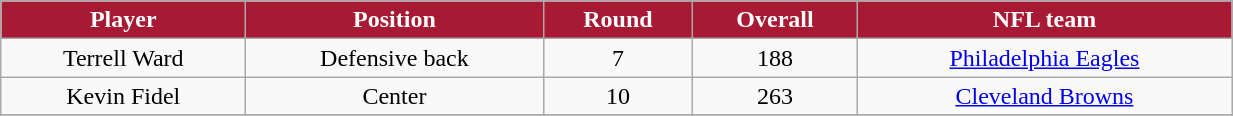<table class="wikitable" width="65%">
<tr>
<th style="background:#A81933;color:#FFFFFF;">Player</th>
<th style="background:#A81933;color:#FFFFFF;">Position</th>
<th style="background:#A81933;color:#FFFFFF;">Round</th>
<th style="background:#A81933;color:#FFFFFF;">Overall</th>
<th style="background:#A81933;color:#FFFFFF;">NFL team</th>
</tr>
<tr align="center" bgcolor="">
<td>Terrell Ward</td>
<td>Defensive back</td>
<td>7</td>
<td>188</td>
<td><a href='#'>Philadelphia Eagles</a></td>
</tr>
<tr align="center" bgcolor="">
<td>Kevin Fidel</td>
<td>Center</td>
<td>10</td>
<td>263</td>
<td><a href='#'>Cleveland Browns</a></td>
</tr>
<tr align="center" bgcolor="">
</tr>
</table>
